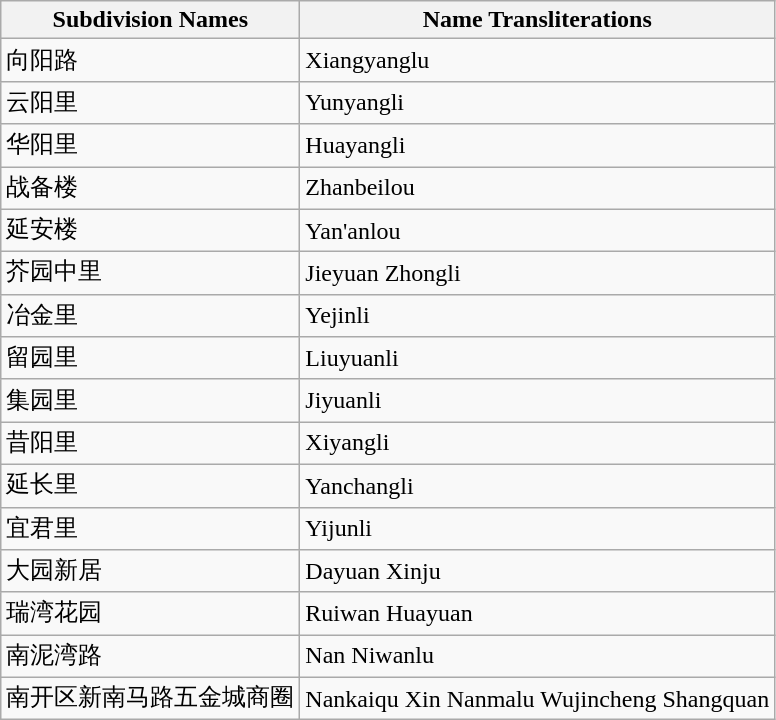<table class="wikitable sortable">
<tr>
<th>Subdivision Names</th>
<th>Name Transliterations</th>
</tr>
<tr>
<td>向阳路</td>
<td>Xiangyanglu</td>
</tr>
<tr>
<td>云阳里</td>
<td>Yunyangli</td>
</tr>
<tr>
<td>华阳里</td>
<td>Huayangli</td>
</tr>
<tr>
<td>战备楼</td>
<td>Zhanbeilou</td>
</tr>
<tr>
<td>延安楼</td>
<td>Yan'anlou</td>
</tr>
<tr>
<td>芥园中里</td>
<td>Jieyuan Zhongli</td>
</tr>
<tr>
<td>冶金里</td>
<td>Yejinli</td>
</tr>
<tr>
<td>留园里</td>
<td>Liuyuanli</td>
</tr>
<tr>
<td>集园里</td>
<td>Jiyuanli</td>
</tr>
<tr>
<td>昔阳里</td>
<td>Xiyangli</td>
</tr>
<tr>
<td>延长里</td>
<td>Yanchangli</td>
</tr>
<tr>
<td>宜君里</td>
<td>Yijunli</td>
</tr>
<tr>
<td>大园新居</td>
<td>Dayuan Xinju</td>
</tr>
<tr>
<td>瑞湾花园</td>
<td>Ruiwan Huayuan</td>
</tr>
<tr>
<td>南泥湾路</td>
<td>Nan Niwanlu</td>
</tr>
<tr>
<td>南开区新南马路五金城商圈</td>
<td>Nankaiqu Xin Nanmalu Wujincheng Shangquan</td>
</tr>
</table>
